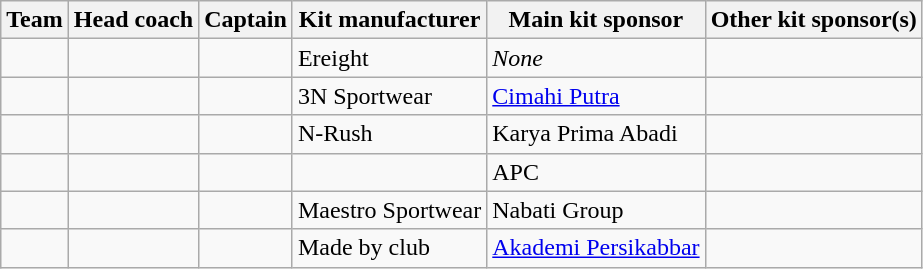<table class="wikitable">
<tr>
<th>Team</th>
<th>Head coach</th>
<th>Captain</th>
<th class="nowrap">Kit manufacturer</th>
<th>Main kit sponsor</th>
<th>Other kit sponsor(s)</th>
</tr>
<tr>
<td></td>
<td></td>
<td></td>
<td> Ereight</td>
<td><em>None</em></td>
<td></td>
</tr>
<tr>
<td></td>
<td></td>
<td></td>
<td> 3N Sportwear</td>
<td><a href='#'>Cimahi Putra</a></td>
<td></td>
</tr>
<tr>
<td></td>
<td></td>
<td></td>
<td> N-Rush</td>
<td>Karya Prima Abadi</td>
<td></td>
</tr>
<tr>
<td></td>
<td></td>
<td></td>
<td></td>
<td>APC</td>
<td></td>
</tr>
<tr>
<td></td>
<td></td>
<td></td>
<td> Maestro Sportwear</td>
<td>Nabati Group</td>
<td></td>
</tr>
<tr>
<td></td>
<td></td>
<td></td>
<td> Made by club</td>
<td><a href='#'>Akademi Persikabbar</a></td>
<td></td>
</tr>
</table>
